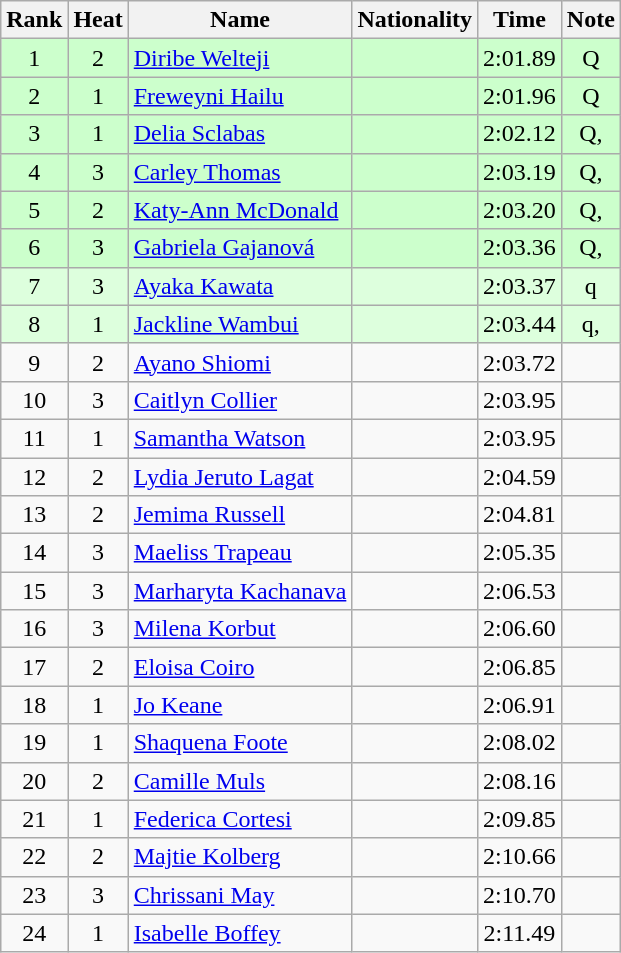<table class="wikitable sortable" style="text-align:center">
<tr>
<th>Rank</th>
<th>Heat</th>
<th>Name</th>
<th>Nationality</th>
<th>Time</th>
<th>Note</th>
</tr>
<tr bgcolor=ccffcc>
<td>1</td>
<td>2</td>
<td align=left><a href='#'>Diribe Welteji</a></td>
<td align=left></td>
<td>2:01.89</td>
<td>Q</td>
</tr>
<tr bgcolor=ccffcc>
<td>2</td>
<td>1</td>
<td align=left><a href='#'>Freweyni Hailu</a></td>
<td align=left></td>
<td>2:01.96</td>
<td>Q</td>
</tr>
<tr bgcolor=ccffcc>
<td>3</td>
<td>1</td>
<td align=left><a href='#'>Delia Sclabas</a></td>
<td align=left></td>
<td>2:02.12</td>
<td>Q, </td>
</tr>
<tr bgcolor=ccffcc>
<td>4</td>
<td>3</td>
<td align=left><a href='#'>Carley Thomas</a></td>
<td align=left></td>
<td>2:03.19</td>
<td>Q, </td>
</tr>
<tr bgcolor=ccffcc>
<td>5</td>
<td>2</td>
<td align=left><a href='#'>Katy-Ann McDonald</a></td>
<td align=left></td>
<td>2:03.20</td>
<td>Q, </td>
</tr>
<tr bgcolor=ccffcc>
<td>6</td>
<td>3</td>
<td align=left><a href='#'>Gabriela Gajanová</a></td>
<td align=left></td>
<td>2:03.36</td>
<td>Q, </td>
</tr>
<tr bgcolor=ddffdd>
<td>7</td>
<td>3</td>
<td align=left><a href='#'>Ayaka Kawata</a></td>
<td align=left></td>
<td>2:03.37</td>
<td>q</td>
</tr>
<tr bgcolor=ddffdd>
<td>8</td>
<td>1</td>
<td align=left><a href='#'>Jackline Wambui</a></td>
<td align=left></td>
<td>2:03.44</td>
<td>q, </td>
</tr>
<tr>
<td>9</td>
<td>2</td>
<td align=left><a href='#'>Ayano Shiomi</a></td>
<td align=left></td>
<td>2:03.72</td>
<td></td>
</tr>
<tr>
<td>10</td>
<td>3</td>
<td align=left><a href='#'>Caitlyn Collier</a></td>
<td align=left></td>
<td>2:03.95</td>
<td></td>
</tr>
<tr>
<td>11</td>
<td>1</td>
<td align=left><a href='#'>Samantha Watson</a></td>
<td align=left></td>
<td>2:03.95</td>
<td></td>
</tr>
<tr>
<td>12</td>
<td>2</td>
<td align=left><a href='#'>Lydia Jeruto Lagat</a></td>
<td align=left></td>
<td>2:04.59</td>
<td></td>
</tr>
<tr>
<td>13</td>
<td>2</td>
<td align=left><a href='#'>Jemima Russell</a></td>
<td align=left></td>
<td>2:04.81</td>
<td></td>
</tr>
<tr>
<td>14</td>
<td>3</td>
<td align=left><a href='#'>Maeliss Trapeau</a></td>
<td align=left></td>
<td>2:05.35</td>
<td></td>
</tr>
<tr>
<td>15</td>
<td>3</td>
<td align=left><a href='#'>Marharyta Kachanava</a></td>
<td align=left></td>
<td>2:06.53</td>
<td></td>
</tr>
<tr>
<td>16</td>
<td>3</td>
<td align=left><a href='#'>Milena Korbut</a></td>
<td align=left></td>
<td>2:06.60</td>
<td></td>
</tr>
<tr>
<td>17</td>
<td>2</td>
<td align=left><a href='#'>Eloisa Coiro</a></td>
<td align=left></td>
<td>2:06.85</td>
<td></td>
</tr>
<tr>
<td>18</td>
<td>1</td>
<td align=left><a href='#'>Jo Keane</a></td>
<td align=left></td>
<td>2:06.91</td>
<td></td>
</tr>
<tr>
<td>19</td>
<td>1</td>
<td align=left><a href='#'>Shaquena Foote</a></td>
<td align=left></td>
<td>2:08.02</td>
<td></td>
</tr>
<tr>
<td>20</td>
<td>2</td>
<td align=left><a href='#'>Camille Muls</a></td>
<td align=left></td>
<td>2:08.16</td>
<td></td>
</tr>
<tr>
<td>21</td>
<td>1</td>
<td align=left><a href='#'>Federica Cortesi</a></td>
<td align=left></td>
<td>2:09.85</td>
<td></td>
</tr>
<tr>
<td>22</td>
<td>2</td>
<td align=left><a href='#'>Majtie Kolberg</a></td>
<td align=left></td>
<td>2:10.66</td>
<td></td>
</tr>
<tr>
<td>23</td>
<td>3</td>
<td align=left><a href='#'>Chrissani May</a></td>
<td align=left></td>
<td>2:10.70</td>
<td></td>
</tr>
<tr>
<td>24</td>
<td>1</td>
<td align=left><a href='#'>Isabelle Boffey</a></td>
<td align=left></td>
<td>2:11.49</td>
<td></td>
</tr>
</table>
